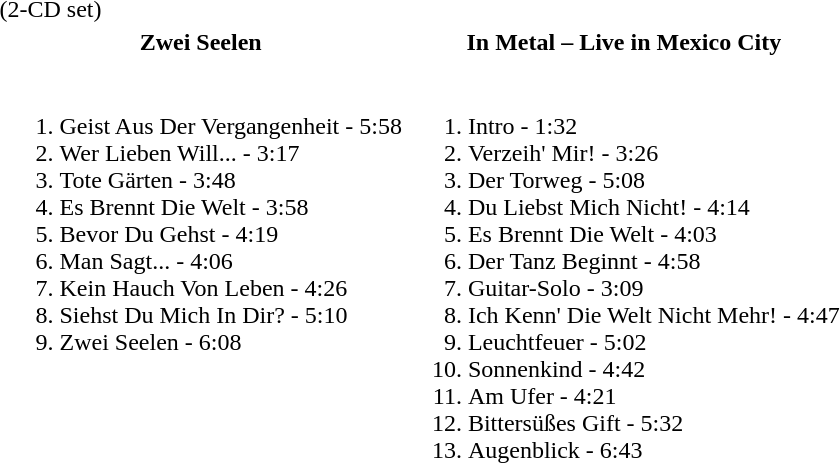<table>
<tr>
<td>(2-CD set)</td>
</tr>
<tr align="center">
<th>Zwei Seelen</th>
<th>In Metal – Live in Mexico City</th>
</tr>
<tr valign="top">
<td><br><ol><li>Geist Aus Der Vergangenheit -	5:58</li><li>Wer Lieben Will... -	3:17</li><li>Tote Gärten -	3:48</li><li>Es Brennt Die Welt -	3:58</li><li>Bevor Du Gehst -	4:19</li><li>Man Sagt... -	4:06</li><li>Kein Hauch Von Leben -	4:26</li><li>Siehst Du Mich In Dir? -	5:10</li><li>Zwei Seelen -	6:08</li></ol></td>
<td><br><ol><li>Intro -	1:32</li><li>Verzeih' Mir! -	3:26</li><li>Der Torweg -	5:08</li><li>Du Liebst Mich Nicht! -	4:14</li><li>Es Brennt Die Welt -	4:03</li><li>Der Tanz Beginnt -	4:58</li><li>Guitar-Solo -	3:09</li><li>Ich Kenn' Die Welt Nicht Mehr! -	4:47</li><li>Leuchtfeuer -	5:02</li><li>Sonnenkind -	4:42</li><li>Am Ufer -	4:21</li><li>Bittersüßes Gift -	5:32</li><li>Augenblick -	6:43</li></ol></td>
</tr>
</table>
